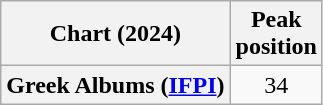<table class="wikitable sortable plainrowheaders" style="text-align:center">
<tr>
<th scope="col">Chart (2024)</th>
<th scope="col">Peak<br>position</th>
</tr>
<tr>
<th scope="row">Greek Albums (<a href='#'>IFPI</a>)</th>
<td>34</td>
</tr>
</table>
